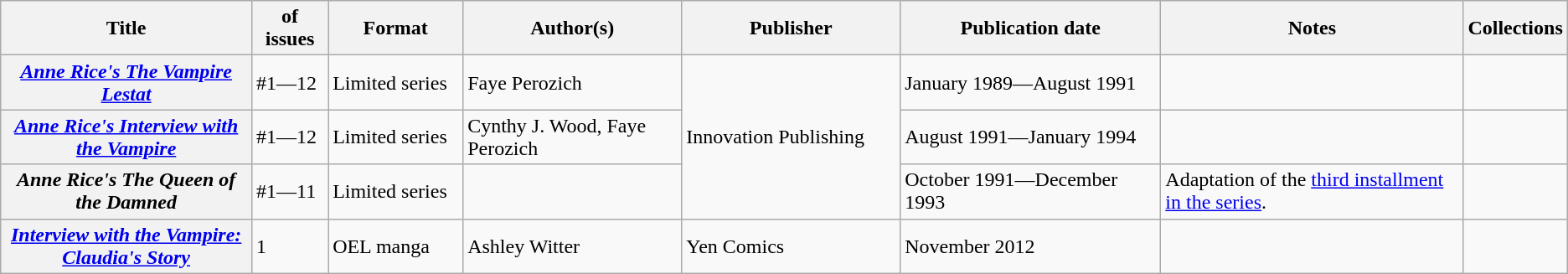<table class="wikitable">
<tr>
<th>Title</th>
<th style="width:40pt"> of issues</th>
<th style="width:75pt">Format</th>
<th style="width:125pt">Author(s)</th>
<th style="width:125pt">Publisher</th>
<th style="width:150pt">Publication date</th>
<th style="width:175pt">Notes</th>
<th>Collections</th>
</tr>
<tr>
<th><em><a href='#'>Anne Rice's The Vampire Lestat</a></em></th>
<td>#1—12</td>
<td>Limited series</td>
<td>Faye Perozich</td>
<td rowspan="3">Innovation Publishing</td>
<td>January 1989—August 1991</td>
<td></td>
<td></td>
</tr>
<tr>
<th><em><a href='#'>Anne Rice's Interview with the Vampire</a></em></th>
<td>#1—12</td>
<td>Limited series</td>
<td>Cynthy J. Wood, Faye Perozich</td>
<td>August 1991—January 1994</td>
<td></td>
<td></td>
</tr>
<tr>
<th><em>Anne Rice's The Queen of the Damned</em></th>
<td>#1—11</td>
<td>Limited series</td>
<td></td>
<td>October 1991—December 1993</td>
<td>Adaptation of the <a href='#'>third installment in the series</a>.</td>
<td></td>
</tr>
<tr>
<th><em><a href='#'>Interview with the Vampire: Claudia's Story</a></em></th>
<td>1</td>
<td>OEL manga</td>
<td>Ashley Witter</td>
<td>Yen Comics</td>
<td>November 2012</td>
<td></td>
<td></td>
</tr>
</table>
